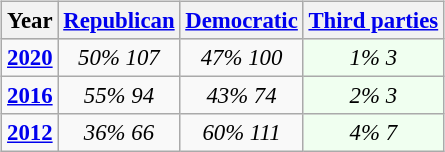<table class="wikitable" style="float:right; font-size:95%;">
<tr bgcolor=lightgrey>
<th>Year</th>
<th><a href='#'>Republican</a></th>
<th><a href='#'>Democratic</a></th>
<th><a href='#'>Third parties</a></th>
</tr>
<tr>
<td><strong><a href='#'>2020</a></strong></td>
<td style="text-align:center;" ><em>50%</em> <em>107</em></td>
<td style="text-align:center;" ><em>47%</em> <em>100</em></td>
<td style="text-align:center; background:honeyDew;"><em>1%</em> <em>3</em></td>
</tr>
<tr>
<td><strong><a href='#'>2016</a></strong></td>
<td style="text-align:center;" ><em>55%</em> <em>94</em></td>
<td style="text-align:center;" ><em>43%</em> <em>74</em></td>
<td style="text-align:center; background:honeyDew;"><em>2%</em> <em>3</em></td>
</tr>
<tr>
<td><strong><a href='#'>2012</a></strong></td>
<td style="text-align:center;" ><em>36%</em> <em>66</em></td>
<td style="text-align:center;" ><em>60%</em> <em>111</em></td>
<td style="text-align:center; background:honeyDew;"><em>4%</em> <em>7</em></td>
</tr>
</table>
